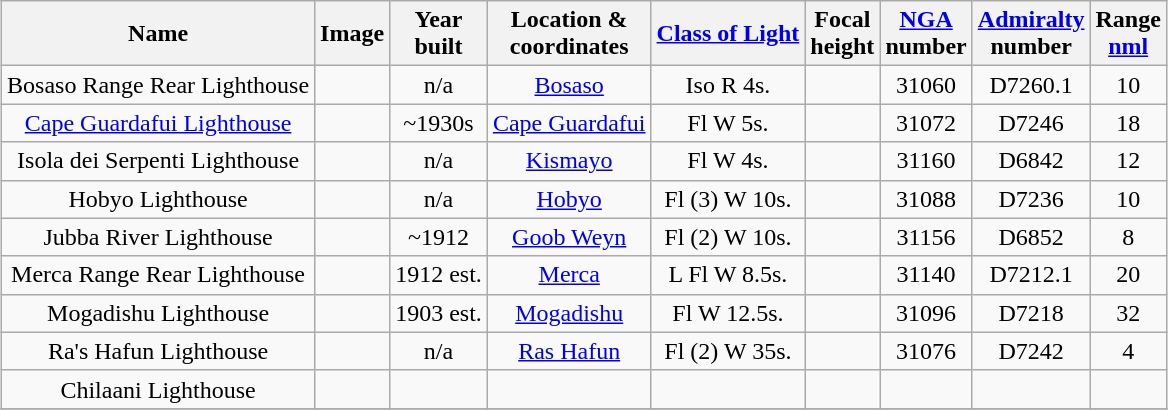<table class="wikitable sortable" style="margin:auto;text-align:center">
<tr>
<th>Name</th>
<th>Image</th>
<th>Year<br>built</th>
<th>Location &<br> coordinates</th>
<th><a href='#'>Class of Light</a></th>
<th>Focal<br>height</th>
<th><a href='#'>NGA</a><br>number</th>
<th><a href='#'>Admiralty</a><br>number</th>
<th>Range<br><a href='#'>nml</a></th>
</tr>
<tr>
<td>Bosaso Range Rear Lighthouse</td>
<td></td>
<td>n/a</td>
<td><a href='#'>Bosaso</a><br></td>
<td>Iso R 4s.</td>
<td></td>
<td>31060</td>
<td>D7260.1</td>
<td>10</td>
</tr>
<tr>
<td><a href='#'>Cape Guardafui Lighthouse</a></td>
<td></td>
<td>~1930s</td>
<td><a href='#'>Cape Guardafui</a><br> </td>
<td>Fl W 5s.</td>
<td></td>
<td>31072</td>
<td>D7246</td>
<td>18</td>
</tr>
<tr>
<td>Isola dei Serpenti Lighthouse</td>
<td></td>
<td>n/a</td>
<td><a href='#'>Kismayo</a><br> </td>
<td>Fl W 4s.</td>
<td></td>
<td>31160</td>
<td>D6842</td>
<td>12</td>
</tr>
<tr>
<td>Hobyo Lighthouse</td>
<td></td>
<td>n/a</td>
<td><a href='#'>Hobyo</a><br> </td>
<td>Fl (3) W 10s.</td>
<td></td>
<td>31088</td>
<td>D7236</td>
<td>10</td>
</tr>
<tr>
<td>Jubba River Lighthouse</td>
<td></td>
<td>~1912</td>
<td><a href='#'>Goob Weyn</a><br> </td>
<td>Fl (2) W 10s.</td>
<td></td>
<td>31156</td>
<td>D6852</td>
<td>8</td>
</tr>
<tr>
<td>Merca Range Rear Lighthouse</td>
<td></td>
<td>1912 est.</td>
<td><a href='#'>Merca</a><br> </td>
<td>L Fl W 8.5s.</td>
<td></td>
<td>31140</td>
<td>D7212.1</td>
<td>20</td>
</tr>
<tr>
<td>Mogadishu Lighthouse</td>
<td></td>
<td>1903 est.</td>
<td><a href='#'>Mogadishu</a><br> </td>
<td>Fl W 12.5s.</td>
<td></td>
<td>31096</td>
<td>D7218</td>
<td>32</td>
</tr>
<tr>
<td>Ra's Hafun Lighthouse</td>
<td></td>
<td>n/a</td>
<td><a href='#'>Ras Hafun</a><br> </td>
<td>Fl (2) W 35s.</td>
<td></td>
<td>31076</td>
<td>D7242</td>
<td>4</td>
</tr>
<tr>
<td>Chilaani Lighthouse</td>
<td></td>
<td></td>
<td></td>
<td></td>
<td></td>
<td></td>
<td></td>
<td></td>
</tr>
<tr>
</tr>
</table>
